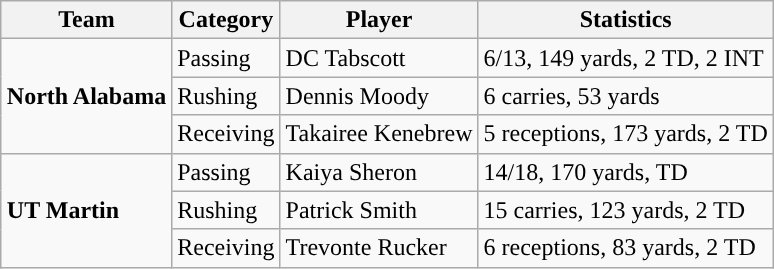<table class="wikitable" style="float: right;">
<tr>
<th>Team</th>
<th>Category</th>
<th>Player</th>
<th>Statistics</th>
</tr>
<tr>
<td rowspan=3><strong>North Alabama</strong></td>
<td>Passing</td>
<td>DC Tabscott</td>
<td>6/13, 149 yards, 2 TD, 2 INT</td>
</tr>
<tr>
<td>Rushing</td>
<td>Dennis Moody</td>
<td>6 carries, 53 yards</td>
</tr>
<tr>
<td>Receiving</td>
<td>Takairee Kenebrew</td>
<td>5 receptions, 173 yards, 2 TD</td>
</tr>
<tr>
<td rowspan=3><strong>UT Martin</strong></td>
<td>Passing</td>
<td>Kaiya Sheron</td>
<td>14/18, 170 yards, TD</td>
</tr>
<tr>
<td>Rushing</td>
<td>Patrick Smith</td>
<td>15 carries, 123 yards, 2 TD</td>
</tr>
<tr>
<td>Receiving</td>
<td>Trevonte Rucker</td>
<td>6 receptions, 83 yards, 2 TD</td>
</tr>
</table>
